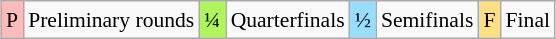<table class="wikitable" style="margin:0.5em auto; font-size:90%; line-height:1.25em;">
<tr>
<td bgcolor="#FFBBBB" align=center>P</td>
<td>Preliminary rounds</td>
<td bgcolor="#AFF55B" align=center>¼</td>
<td>Quarterfinals</td>
<td bgcolor="#97DEFF" align=center>½</td>
<td>Semifinals</td>
<td bgcolor="#FFDF80" align=center>F</td>
<td>Final</td>
</tr>
</table>
